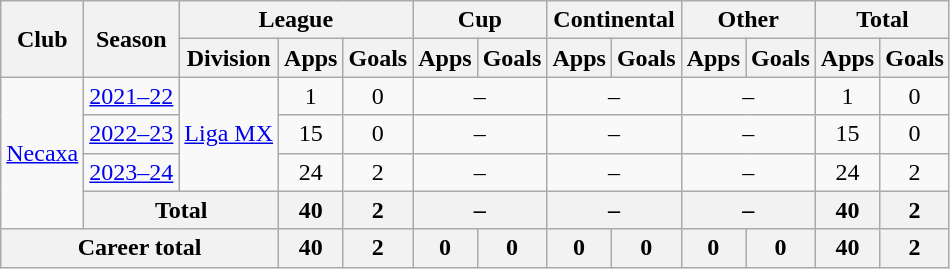<table class="wikitable" style="text-align: center">
<tr>
<th rowspan="2">Club</th>
<th rowspan="2">Season</th>
<th colspan="3">League</th>
<th colspan="2">Cup</th>
<th colspan="2">Continental</th>
<th colspan="2">Other</th>
<th colspan="2">Total</th>
</tr>
<tr>
<th>Division</th>
<th>Apps</th>
<th>Goals</th>
<th>Apps</th>
<th>Goals</th>
<th>Apps</th>
<th>Goals</th>
<th>Apps</th>
<th>Goals</th>
<th>Apps</th>
<th>Goals</th>
</tr>
<tr>
<td rowspan="4"><a href='#'>Necaxa</a></td>
<td><a href='#'>2021–22</a></td>
<td rowspan="3"><a href='#'>Liga MX</a></td>
<td>1</td>
<td>0</td>
<td colspan="2">–</td>
<td colspan="2">–</td>
<td colspan="2">–</td>
<td>1</td>
<td>0</td>
</tr>
<tr>
<td><a href='#'>2022–23</a></td>
<td>15</td>
<td>0</td>
<td colspan="2">–</td>
<td colspan="2">–</td>
<td colspan="2">–</td>
<td>15</td>
<td>0</td>
</tr>
<tr>
<td><a href='#'>2023–24</a></td>
<td>24</td>
<td>2</td>
<td colspan="2">–</td>
<td colspan="2">–</td>
<td colspan="2">–</td>
<td>24</td>
<td>2</td>
</tr>
<tr>
<th colspan="2">Total</th>
<th>40</th>
<th>2</th>
<th colspan="2">–</th>
<th colspan="2">–</th>
<th colspan="2">–</th>
<th>40</th>
<th>2</th>
</tr>
<tr>
<th colspan="3"><strong>Career total</strong></th>
<th>40</th>
<th>2</th>
<th>0</th>
<th>0</th>
<th>0</th>
<th>0</th>
<th>0</th>
<th>0</th>
<th>40</th>
<th>2</th>
</tr>
</table>
